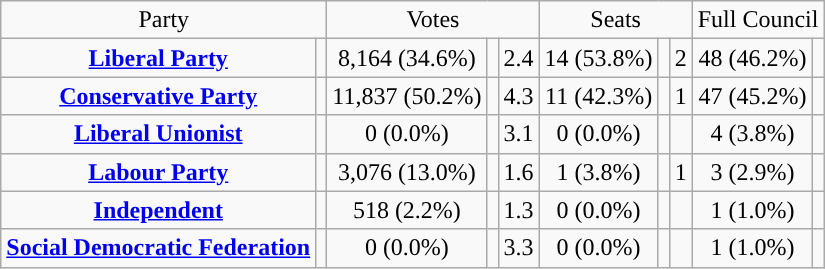<table class=wikitable style="text-align:center;">
<tr>
<td colspan=2>Party</td>
<td colspan=3>Votes</td>
<td colspan=3>Seats</td>
<td colspan=3>Full Council</td>
</tr>
<tr>
<td><strong><a href='#'>Liberal Party</a></strong></td>
<td style="background:"></td>
<td>8,164 (34.6%)</td>
<td></td>
<td> 2.4</td>
<td>14 (53.8%)</td>
<td></td>
<td> 2</td>
<td>48 (46.2%)</td>
<td></td>
</tr>
<tr>
<td><strong><a href='#'>Conservative Party</a></strong></td>
<td style="background:"></td>
<td>11,837 (50.2%)</td>
<td></td>
<td> 4.3</td>
<td>11 (42.3%)</td>
<td></td>
<td> 1</td>
<td>47 (45.2%)</td>
<td></td>
</tr>
<tr>
<td><strong><a href='#'>Liberal Unionist</a></strong></td>
<td style="background:"></td>
<td>0 (0.0%)</td>
<td></td>
<td> 3.1</td>
<td>0 (0.0%)</td>
<td></td>
<td></td>
<td>4 (3.8%)</td>
<td></td>
</tr>
<tr>
<td><strong><a href='#'>Labour Party</a></strong></td>
<td style="background:"></td>
<td>3,076 (13.0%)</td>
<td></td>
<td> 1.6</td>
<td>1 (3.8%)</td>
<td></td>
<td> 1</td>
<td>3 (2.9%)</td>
<td></td>
</tr>
<tr>
<td><strong><a href='#'>Independent</a></strong></td>
<td style="background:"></td>
<td>518 (2.2%)</td>
<td></td>
<td> 1.3</td>
<td>0 (0.0%)</td>
<td></td>
<td></td>
<td>1 (1.0%)</td>
<td></td>
</tr>
<tr>
<td><strong><a href='#'>Social Democratic Federation</a></strong></td>
<td style="background:"></td>
<td>0 (0.0%)</td>
<td></td>
<td> 3.3</td>
<td>0 (0.0%)</td>
<td></td>
<td></td>
<td>1 (1.0%)</td>
<td></td>
</tr>
</table>
